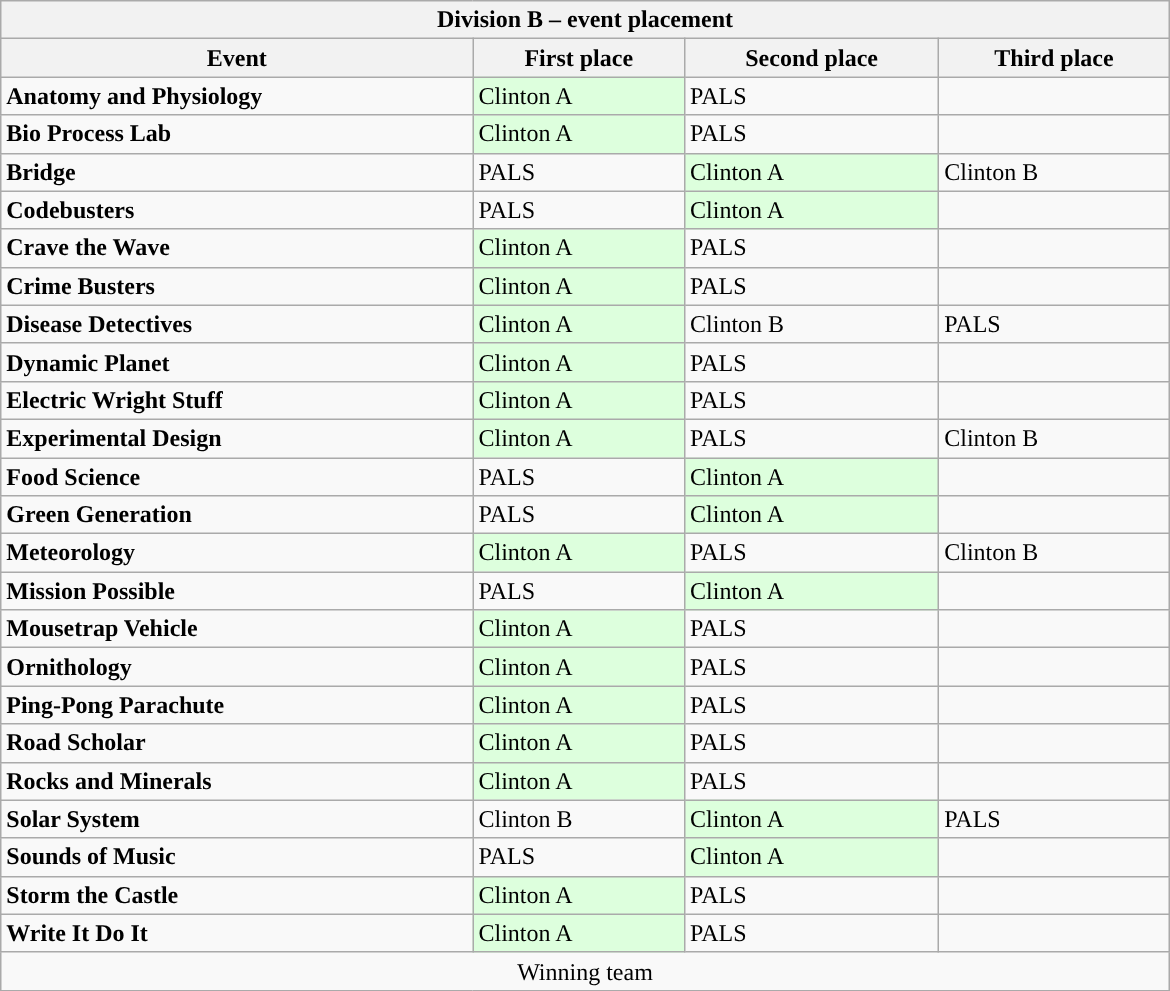<table class="wikitable collapsible collapsed" style="float:left; width:780px">
<tr>
<th colspan=4>Division B – event placement</th>
</tr>
<tr>
<th>Event</th>
<th>First place</th>
<th>Second place</th>
<th>Third place</th>
</tr>
<tr>
<td><strong>Anatomy and Physiology</strong></td>
<td style="background:#ddffdd">Clinton A</td>
<td>PALS</td>
<td></td>
</tr>
<tr>
<td><strong>Bio Process Lab</strong></td>
<td style="background:#ddffdd">Clinton A</td>
<td>PALS</td>
<td></td>
</tr>
<tr>
<td><strong>Bridge</strong></td>
<td>PALS</td>
<td style="background:#ddffdd">Clinton A</td>
<td>Clinton B</td>
</tr>
<tr>
<td><strong>Codebusters</strong></td>
<td>PALS</td>
<td style="background:#ddffdd">Clinton A</td>
<td></td>
</tr>
<tr>
<td><strong>Crave the Wave</strong></td>
<td style="background:#ddffdd">Clinton A</td>
<td>PALS</td>
<td></td>
</tr>
<tr>
<td><strong>Crime Busters</strong></td>
<td style="background:#ddffdd">Clinton A</td>
<td>PALS</td>
<td></td>
</tr>
<tr>
<td><strong>Disease Detectives</strong></td>
<td style="background:#ddffdd">Clinton A</td>
<td>Clinton B</td>
<td>PALS</td>
</tr>
<tr>
<td><strong>Dynamic Planet</strong></td>
<td style="background:#ddffdd">Clinton A</td>
<td>PALS</td>
<td></td>
</tr>
<tr>
<td><strong>Electric Wright Stuff</strong></td>
<td style="background:#ddffdd">Clinton A</td>
<td>PALS</td>
<td></td>
</tr>
<tr>
<td><strong>Experimental Design</strong></td>
<td style="background:#ddffdd">Clinton A</td>
<td>PALS</td>
<td>Clinton B</td>
</tr>
<tr>
<td><strong>Food Science</strong></td>
<td>PALS</td>
<td style="background:#ddffdd">Clinton A</td>
<td></td>
</tr>
<tr>
<td><strong>Green Generation</strong></td>
<td>PALS</td>
<td style="background:#ddffdd">Clinton A</td>
<td></td>
</tr>
<tr>
<td><strong>Meteorology</strong></td>
<td style="background:#ddffdd">Clinton A</td>
<td>PALS</td>
<td>Clinton B</td>
</tr>
<tr>
<td><strong>Mission Possible</strong></td>
<td>PALS</td>
<td style="background:#ddffdd">Clinton A</td>
<td></td>
</tr>
<tr>
<td><strong>Mousetrap Vehicle</strong></td>
<td style="background:#ddffdd">Clinton A</td>
<td>PALS</td>
<td></td>
</tr>
<tr>
<td><strong>Ornithology</strong></td>
<td style="background:#ddffdd">Clinton A</td>
<td>PALS</td>
<td></td>
</tr>
<tr>
<td><strong>Ping-Pong Parachute</strong></td>
<td style="background:#ddffdd">Clinton A</td>
<td>PALS</td>
<td></td>
</tr>
<tr>
<td><strong>Road Scholar</strong></td>
<td style="background:#ddffdd">Clinton A</td>
<td>PALS</td>
<td></td>
</tr>
<tr>
<td><strong>Rocks and Minerals</strong></td>
<td style="background:#ddffdd">Clinton A</td>
<td>PALS</td>
<td></td>
</tr>
<tr>
<td><strong>Solar System</strong></td>
<td>Clinton B</td>
<td style="background:#ddffdd">Clinton A</td>
<td>PALS</td>
</tr>
<tr>
<td><strong>Sounds of Music</strong></td>
<td>PALS</td>
<td style="background:#ddffdd">Clinton A</td>
<td></td>
</tr>
<tr>
<td><strong>Storm the Castle</strong></td>
<td style="background:#ddffdd">Clinton A</td>
<td>PALS</td>
<td></td>
</tr>
<tr>
<td><strong>Write It Do It</strong></td>
<td style="background:#ddffdd">Clinton A</td>
<td>PALS</td>
<td></td>
</tr>
<tr>
<td colspan=5 style=text-align:center> Winning team</td>
</tr>
</table>
